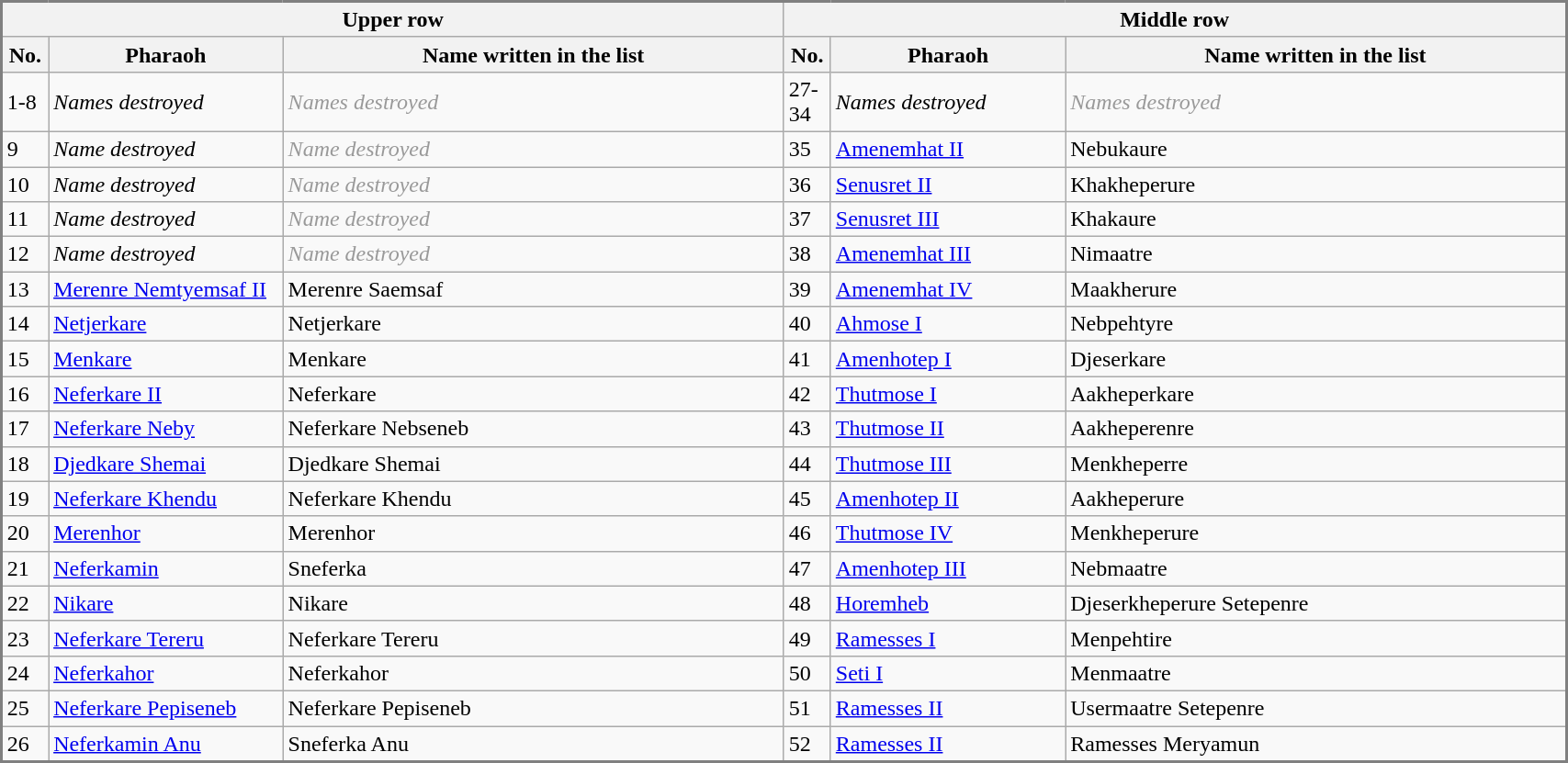<table class="wikitable sortable" style="width: 90%; border: 2px solid gray;">
<tr>
<th colspan="3">Upper row</th>
<th colspan="3">Middle row</th>
</tr>
<tr>
<th width="3%">No.</th>
<th width="15%">Pharaoh</th>
<th width="32%">Name written in the list</th>
<th width="3%">No.</th>
<th width="15%">Pharaoh</th>
<th width="32%">Name written in the list</th>
</tr>
<tr>
<td>1-8</td>
<td><em>Names destroyed</em></td>
<td style="color:#999"><em>Names destroyed</em></td>
<td>27-34</td>
<td><em>Names destroyed</em></td>
<td style="color:#999"><em>Names destroyed</em></td>
</tr>
<tr>
<td>9</td>
<td><em>Name destroyed</em></td>
<td style="color:#999"><em>Name destroyed</em></td>
<td>35</td>
<td><a href='#'>Amenemhat II</a></td>
<td>Nebukaure</td>
</tr>
<tr>
<td>10</td>
<td><em>Name destroyed</em></td>
<td style="color:#999"><em>Name destroyed</em></td>
<td>36</td>
<td><a href='#'>Senusret II</a></td>
<td>Khakheperure</td>
</tr>
<tr>
<td>11</td>
<td><em>Name destroyed</em></td>
<td style="color:#999"><em>Name destroyed</em></td>
<td>37</td>
<td><a href='#'>Senusret III</a></td>
<td>Khakaure</td>
</tr>
<tr>
<td>12</td>
<td><em>Name destroyed</em></td>
<td style="color:#999"><em>Name destroyed</em></td>
<td>38</td>
<td><a href='#'>Amenemhat III</a></td>
<td>Nimaatre</td>
</tr>
<tr>
<td>13</td>
<td><a href='#'>Merenre Nemtyemsaf II</a></td>
<td>Merenre Saemsaf</td>
<td>39</td>
<td><a href='#'>Amenemhat IV</a></td>
<td>Maakherure</td>
</tr>
<tr>
<td>14</td>
<td><a href='#'>Netjerkare</a></td>
<td>Netjerkare</td>
<td>40</td>
<td><a href='#'>Ahmose I</a></td>
<td>Nebpehtyre</td>
</tr>
<tr>
<td>15</td>
<td><a href='#'>Menkare</a></td>
<td>Menkare</td>
<td>41</td>
<td><a href='#'>Amenhotep I</a></td>
<td>Djeserkare</td>
</tr>
<tr>
<td>16</td>
<td><a href='#'>Neferkare II</a></td>
<td>Neferkare</td>
<td>42</td>
<td><a href='#'>Thutmose I</a></td>
<td>Aakheperkare</td>
</tr>
<tr>
<td>17</td>
<td><a href='#'>Neferkare Neby</a></td>
<td>Neferkare Nebseneb</td>
<td>43</td>
<td><a href='#'>Thutmose II</a></td>
<td>Aakheperenre</td>
</tr>
<tr>
<td>18</td>
<td><a href='#'>Djedkare Shemai</a></td>
<td>Djedkare Shemai</td>
<td>44</td>
<td><a href='#'>Thutmose III</a></td>
<td>Menkheperre</td>
</tr>
<tr>
<td>19</td>
<td><a href='#'>Neferkare Khendu</a></td>
<td>Neferkare Khendu</td>
<td>45</td>
<td><a href='#'>Amenhotep II</a></td>
<td>Aakheperure</td>
</tr>
<tr>
<td>20</td>
<td><a href='#'>Merenhor</a></td>
<td>Merenhor</td>
<td>46</td>
<td><a href='#'>Thutmose IV</a></td>
<td>Menkheperure</td>
</tr>
<tr>
<td>21</td>
<td><a href='#'>Neferkamin</a></td>
<td>Sneferka</td>
<td>47</td>
<td><a href='#'>Amenhotep III</a></td>
<td>Nebmaatre</td>
</tr>
<tr>
<td>22</td>
<td><a href='#'>Nikare</a></td>
<td>Nikare</td>
<td>48</td>
<td><a href='#'>Horemheb</a></td>
<td>Djeserkheperure Setepenre</td>
</tr>
<tr>
<td>23</td>
<td><a href='#'>Neferkare Tereru</a></td>
<td>Neferkare Tereru</td>
<td>49</td>
<td><a href='#'>Ramesses I</a></td>
<td>Menpehtire</td>
</tr>
<tr>
<td>24</td>
<td><a href='#'>Neferkahor</a></td>
<td>Neferkahor</td>
<td>50</td>
<td><a href='#'>Seti I</a></td>
<td>Menmaatre</td>
</tr>
<tr>
<td>25</td>
<td><a href='#'>Neferkare Pepiseneb</a></td>
<td>Neferkare Pepiseneb</td>
<td>51</td>
<td><a href='#'>Ramesses II</a></td>
<td>Usermaatre Setepenre</td>
</tr>
<tr>
<td>26</td>
<td><a href='#'>Neferkamin Anu</a></td>
<td>Sneferka Anu</td>
<td>52</td>
<td><a href='#'>Ramesses II</a></td>
<td>Ramesses Meryamun</td>
</tr>
</table>
